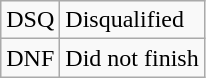<table class="wikitable">
<tr>
<td style="text-align:center;">DSQ</td>
<td>Disqualified</td>
</tr>
<tr>
<td style="text-align:center;">DNF</td>
<td>Did not finish</td>
</tr>
</table>
